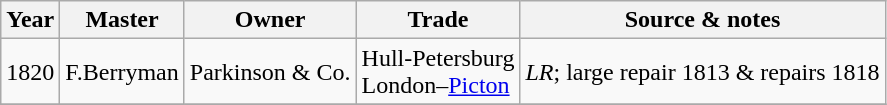<table class=" wikitable">
<tr>
<th>Year</th>
<th>Master</th>
<th>Owner</th>
<th>Trade</th>
<th>Source & notes</th>
</tr>
<tr>
<td>1820</td>
<td>F.Berryman</td>
<td>Parkinson & Co.</td>
<td>Hull-Petersburg<br>London–<a href='#'>Picton</a></td>
<td><em>LR</em>; large repair 1813 & repairs 1818</td>
</tr>
<tr>
</tr>
</table>
